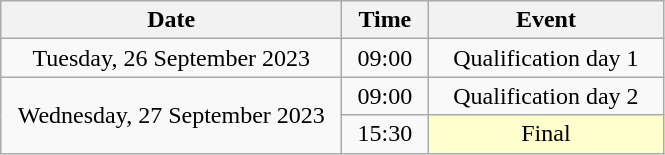<table class = "wikitable" style="text-align:center;">
<tr>
<th width=220>Date</th>
<th width=50>Time</th>
<th width=150>Event</th>
</tr>
<tr>
<td>Tuesday, 26 September 2023</td>
<td>09:00</td>
<td>Qualification day 1</td>
</tr>
<tr>
<td rowspan=2>Wednesday, 27 September 2023</td>
<td>09:00</td>
<td>Qualification day 2</td>
</tr>
<tr>
<td>15:30</td>
<td bgcolor=ffffcc>Final</td>
</tr>
</table>
